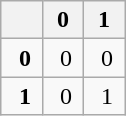<table class="wikitable" style="margin:1em auto;">
<tr>
<th> </th>
<th> 0 </th>
<th> 1 </th>
</tr>
<tr>
<td>  <strong>0</strong> </td>
<td>  0 </td>
<td>  0 </td>
</tr>
<tr>
<td>  <strong>1</strong> </td>
<td>  0 </td>
<td>  1 </td>
</tr>
</table>
